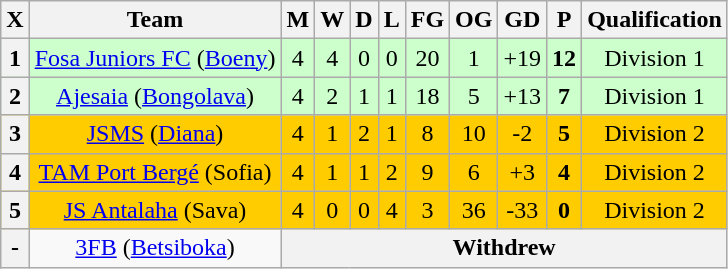<table class="wikitable sortable">
<tr>
<th>X</th>
<th>Team</th>
<th>M</th>
<th>W</th>
<th>D</th>
<th>L</th>
<th>FG</th>
<th>OG</th>
<th>GD</th>
<th>P</th>
<th>Qualification</th>
</tr>
<tr style="text-align: center;" bgcolor=#ccffcc>
<th>1</th>
<td><a href='#'>Fosa Juniors FC</a> (<a href='#'>Boeny</a>)</td>
<td>4</td>
<td>4</td>
<td>0</td>
<td>0</td>
<td>20</td>
<td>1</td>
<td>+19</td>
<td><strong>12</strong></td>
<td>Division 1</td>
</tr>
<tr style="text-align: center;" bgcolor=#ccffcc>
<th>2</th>
<td><a href='#'>Ajesaia</a> (<a href='#'>Bongolava</a>)</td>
<td>4</td>
<td>2</td>
<td>1</td>
<td>1</td>
<td>18</td>
<td>5</td>
<td>+13</td>
<td><strong>7</strong></td>
<td>Division 1</td>
</tr>
<tr style="text-align: center;" bgcolor=#ffcc00>
<th>3</th>
<td><a href='#'>JSMS</a> (<a href='#'>Diana</a>)</td>
<td>4</td>
<td>1</td>
<td>2</td>
<td>1</td>
<td>8</td>
<td>10</td>
<td>-2</td>
<td><strong>5</strong></td>
<td>Division 2</td>
</tr>
<tr style="text-align: center;" bgcolor=#ffcc00>
<th>4</th>
<td><a href='#'>TAM Port Bergé</a> (Sofia)</td>
<td>4</td>
<td>1</td>
<td>1</td>
<td>2</td>
<td>9</td>
<td>6</td>
<td>+3</td>
<td><strong>4</strong></td>
<td>Division 2</td>
</tr>
<tr style="text-align: center;" bgcolor=#ffcc00>
<th>5</th>
<td><a href='#'>JS Antalaha</a> (Sava)</td>
<td>4</td>
<td>0</td>
<td>0</td>
<td>4</td>
<td>3</td>
<td>36</td>
<td>-33</td>
<td><strong>0</strong></td>
<td>Division 2</td>
</tr>
<tr style="text-align: center;">
<th>-</th>
<td><a href='#'>3FB</a> (<a href='#'>Betsiboka</a>)</td>
<th colspan="9">Withdrew</th>
</tr>
</table>
